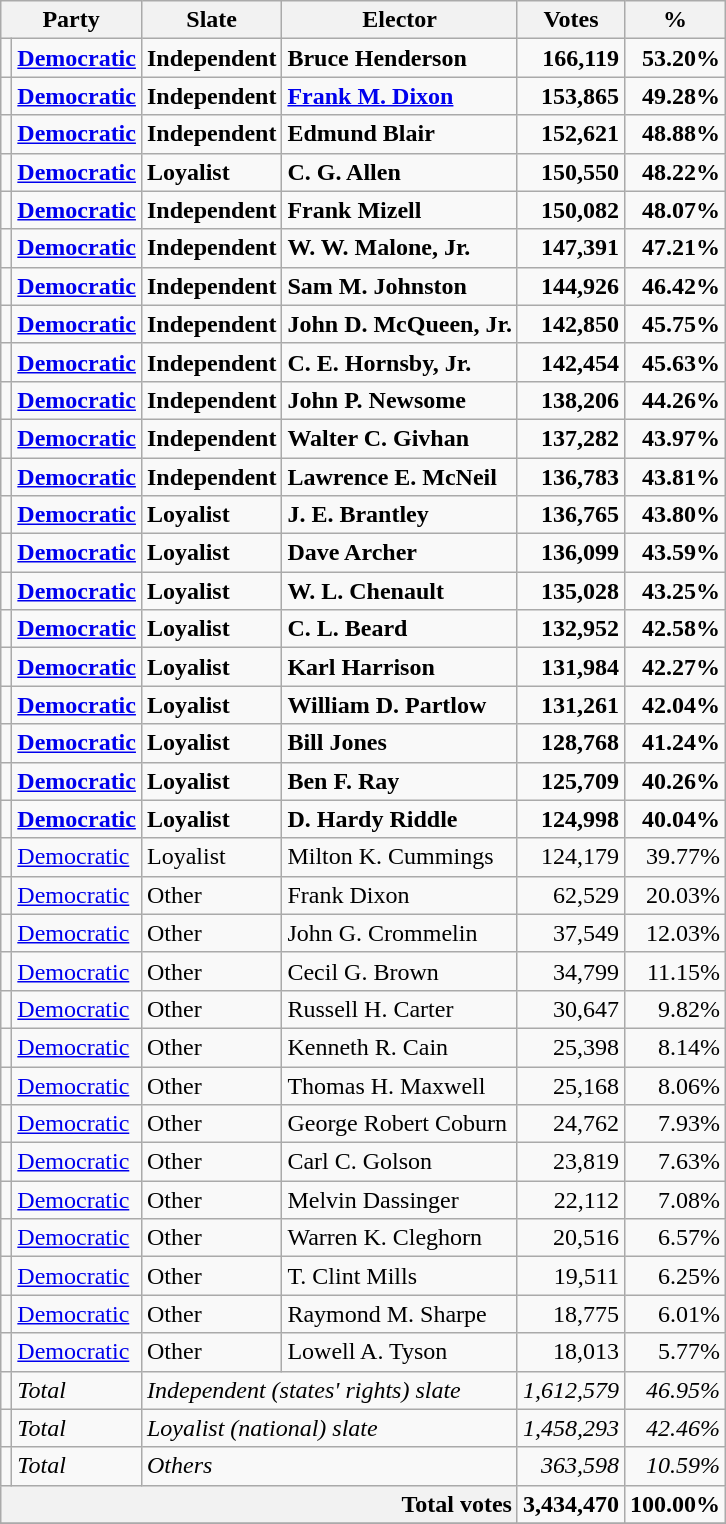<table class="wikitable">
<tr>
<th colspan=2>Party</th>
<th>Slate</th>
<th>Elector</th>
<th>Votes</th>
<th>%</th>
</tr>
<tr style="font-weight:bold">
<td bgcolor=></td>
<td><a href='#'>Democratic</a></td>
<td>Independent</td>
<td>Bruce Henderson</td>
<td align=right>166,119</td>
<td align=right>53.20%</td>
</tr>
<tr style="font-weight:bold">
<td bgcolor=></td>
<td><a href='#'>Democratic</a></td>
<td>Independent</td>
<td><a href='#'>Frank M. Dixon</a></td>
<td align=right>153,865</td>
<td align=right>49.28%</td>
</tr>
<tr style="font-weight:bold">
<td bgcolor=></td>
<td><a href='#'>Democratic</a></td>
<td>Independent</td>
<td>Edmund Blair</td>
<td align=right>152,621</td>
<td align=right>48.88%</td>
</tr>
<tr style="font-weight:bold">
<td bgcolor=></td>
<td><a href='#'>Democratic</a></td>
<td>Loyalist</td>
<td>C. G. Allen</td>
<td align=right>150,550</td>
<td align=right>48.22%</td>
</tr>
<tr style="font-weight:bold">
<td bgcolor=></td>
<td><a href='#'>Democratic</a></td>
<td>Independent</td>
<td>Frank Mizell</td>
<td align=right>150,082</td>
<td align=right>48.07%</td>
</tr>
<tr style="font-weight:bold">
<td bgcolor=></td>
<td><a href='#'>Democratic</a></td>
<td>Independent</td>
<td>W. W. Malone, Jr.</td>
<td align=right>147,391</td>
<td align=right>47.21%</td>
</tr>
<tr style="font-weight:bold">
<td bgcolor=></td>
<td><a href='#'>Democratic</a></td>
<td>Independent</td>
<td>Sam M. Johnston</td>
<td align=right>144,926</td>
<td align=right>46.42%</td>
</tr>
<tr style="font-weight:bold">
<td bgcolor=></td>
<td><a href='#'>Democratic</a></td>
<td>Independent</td>
<td>John D. McQueen, Jr.</td>
<td align=right>142,850</td>
<td align=right>45.75%</td>
</tr>
<tr style="font-weight:bold">
<td bgcolor=></td>
<td><a href='#'>Democratic</a></td>
<td>Independent</td>
<td>C. E. Hornsby, Jr.</td>
<td align=right>142,454</td>
<td align=right>45.63%</td>
</tr>
<tr style="font-weight:bold">
<td bgcolor=></td>
<td><a href='#'>Democratic</a></td>
<td>Independent</td>
<td>John P. Newsome</td>
<td align=right>138,206</td>
<td align=right>44.26%</td>
</tr>
<tr style="font-weight:bold">
<td bgcolor=></td>
<td><a href='#'>Democratic</a></td>
<td>Independent</td>
<td>Walter C. Givhan</td>
<td align=right>137,282</td>
<td align=right>43.97%</td>
</tr>
<tr style="font-weight:bold">
<td bgcolor=></td>
<td><a href='#'>Democratic</a></td>
<td>Independent</td>
<td>Lawrence E. McNeil</td>
<td align=right>136,783</td>
<td align=right>43.81%</td>
</tr>
<tr style="font-weight:bold">
<td bgcolor=></td>
<td><a href='#'>Democratic</a></td>
<td>Loyalist</td>
<td>J. E. Brantley</td>
<td align=right>136,765</td>
<td align=right>43.80%</td>
</tr>
<tr style="font-weight:bold">
<td bgcolor=></td>
<td><a href='#'>Democratic</a></td>
<td>Loyalist</td>
<td>Dave Archer</td>
<td align=right>136,099</td>
<td align=right>43.59%</td>
</tr>
<tr style="font-weight:bold">
<td bgcolor=></td>
<td><a href='#'>Democratic</a></td>
<td>Loyalist</td>
<td>W. L. Chenault</td>
<td align=right>135,028</td>
<td align=right>43.25%</td>
</tr>
<tr style="font-weight:bold">
<td bgcolor=></td>
<td><a href='#'>Democratic</a></td>
<td>Loyalist</td>
<td>C. L. Beard</td>
<td align=right>132,952</td>
<td align=right>42.58%</td>
</tr>
<tr style="font-weight:bold">
<td bgcolor=></td>
<td><a href='#'>Democratic</a></td>
<td>Loyalist</td>
<td>Karl Harrison</td>
<td align=right>131,984</td>
<td align=right>42.27%</td>
</tr>
<tr style="font-weight:bold">
<td bgcolor=></td>
<td><a href='#'>Democratic</a></td>
<td>Loyalist</td>
<td>William D. Partlow</td>
<td align=right>131,261</td>
<td align=right>42.04%</td>
</tr>
<tr style="font-weight:bold">
<td bgcolor=></td>
<td><a href='#'>Democratic</a></td>
<td>Loyalist</td>
<td>Bill Jones</td>
<td align=right>128,768</td>
<td align=right>41.24%</td>
</tr>
<tr style="font-weight:bold">
<td bgcolor=></td>
<td><a href='#'>Democratic</a></td>
<td>Loyalist</td>
<td>Ben F. Ray</td>
<td align=right>125,709</td>
<td align=right>40.26%</td>
</tr>
<tr style="font-weight:bold">
<td bgcolor=></td>
<td><a href='#'>Democratic</a></td>
<td>Loyalist</td>
<td>D. Hardy Riddle</td>
<td align=right>124,998</td>
<td align=right>40.04%</td>
</tr>
<tr>
<td bgcolor=></td>
<td><a href='#'>Democratic</a></td>
<td>Loyalist</td>
<td>Milton K. Cummings</td>
<td align=right>124,179</td>
<td align=right>39.77%</td>
</tr>
<tr>
<td bgcolor=></td>
<td><a href='#'>Democratic</a></td>
<td>Other</td>
<td>Frank Dixon</td>
<td align=right>62,529</td>
<td align=right>20.03%</td>
</tr>
<tr>
<td bgcolor=></td>
<td><a href='#'>Democratic</a></td>
<td>Other</td>
<td>John G. Crommelin</td>
<td align=right>37,549</td>
<td align=right>12.03%</td>
</tr>
<tr>
<td bgcolor=></td>
<td><a href='#'>Democratic</a></td>
<td>Other</td>
<td>Cecil G. Brown</td>
<td align=right>34,799</td>
<td align=right>11.15%</td>
</tr>
<tr>
<td bgcolor=></td>
<td><a href='#'>Democratic</a></td>
<td>Other</td>
<td>Russell H. Carter</td>
<td align=right>30,647</td>
<td align=right>9.82%</td>
</tr>
<tr>
<td bgcolor=></td>
<td><a href='#'>Democratic</a></td>
<td>Other</td>
<td>Kenneth R. Cain</td>
<td align=right>25,398</td>
<td align=right>8.14%</td>
</tr>
<tr>
<td bgcolor=></td>
<td><a href='#'>Democratic</a></td>
<td>Other</td>
<td>Thomas H. Maxwell</td>
<td align=right>25,168</td>
<td align=right>8.06%</td>
</tr>
<tr>
<td bgcolor=></td>
<td><a href='#'>Democratic</a></td>
<td>Other</td>
<td>George Robert Coburn</td>
<td align=right>24,762</td>
<td align=right>7.93%</td>
</tr>
<tr>
<td bgcolor=></td>
<td><a href='#'>Democratic</a></td>
<td>Other</td>
<td>Carl C. Golson</td>
<td align=right>23,819</td>
<td align=right>7.63%</td>
</tr>
<tr>
<td bgcolor=></td>
<td><a href='#'>Democratic</a></td>
<td>Other</td>
<td>Melvin Dassinger</td>
<td align=right>22,112</td>
<td align=right>7.08%</td>
</tr>
<tr>
<td bgcolor=></td>
<td><a href='#'>Democratic</a></td>
<td>Other</td>
<td>Warren K. Cleghorn</td>
<td align=right>20,516</td>
<td align=right>6.57%</td>
</tr>
<tr>
<td bgcolor=></td>
<td><a href='#'>Democratic</a></td>
<td>Other</td>
<td>T. Clint Mills</td>
<td align=right>19,511</td>
<td align=right>6.25%</td>
</tr>
<tr>
<td bgcolor=></td>
<td><a href='#'>Democratic</a></td>
<td>Other</td>
<td>Raymond M. Sharpe</td>
<td align=right>18,775</td>
<td align=right>6.01%</td>
</tr>
<tr>
<td bgcolor=></td>
<td><a href='#'>Democratic</a></td>
<td>Other</td>
<td>Lowell A. Tyson</td>
<td align=right>18,013</td>
<td align=right>5.77%</td>
</tr>
<tr>
<td></td>
<td><em>Total</em></td>
<td colspan=2><em>Independent (states' rights) slate</em></td>
<td align=right><em>1,612,579</em></td>
<td align=right><em>46.95%</em></td>
</tr>
<tr>
<td></td>
<td><em>Total</em></td>
<td colspan=2><em>Loyalist (national) slate</em></td>
<td align=right><em>1,458,293</em></td>
<td align=right><em>42.46%</em></td>
</tr>
<tr>
<td></td>
<td><em>Total</em></td>
<td colspan=2><em>Others</em></td>
<td align=right><em>363,598</em></td>
<td align=right><em>10.59%</em></td>
</tr>
<tr>
<th colspan=4 style=text-align:right>Total votes</th>
<td align=right><strong>3,434,470</strong></td>
<td align=right><strong>100.00%</strong></td>
</tr>
<tr>
</tr>
</table>
